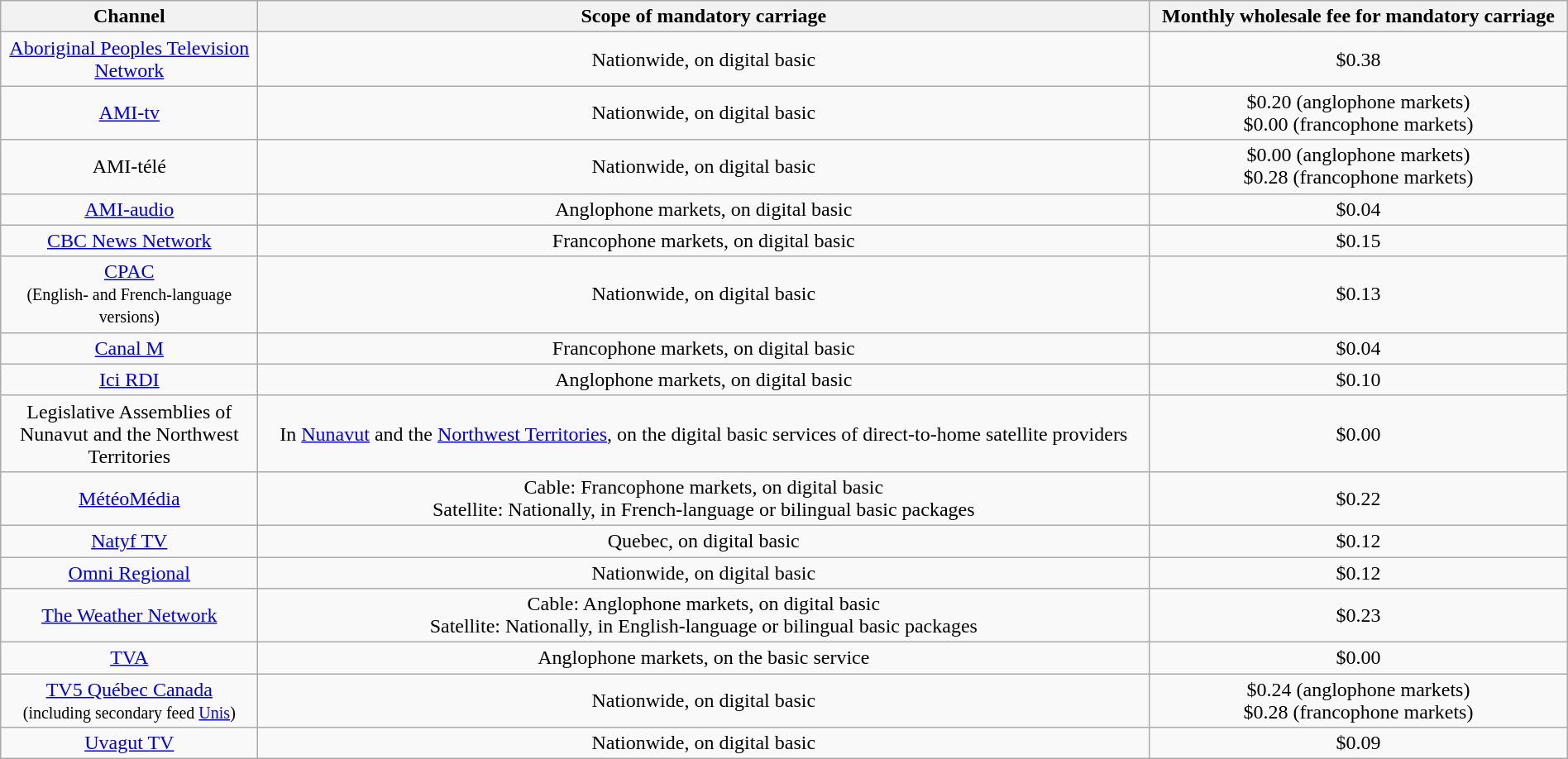<table class="wikitable" text-align: center; width="100%">
<tr>
<th>Channel</th>
<th>Scope of mandatory carriage</th>
<th>Monthly wholesale fee for mandatory carriage</th>
</tr>
<tr>
<td align="center" width="200px"><a href='#'>Aboriginal Peoples Television Network</a> </td>
<td align="center">Nationwide, on digital basic</td>
<td align="center">$0.38</td>
</tr>
<tr>
<td align="center" width="200px"><a href='#'>AMI-tv</a> </td>
<td align="center">Nationwide, on digital basic</td>
<td align="center">$0.20 (anglophone markets)<br>$0.00 (francophone markets)</td>
</tr>
<tr>
<td align="center" width="200px">AMI-télé </td>
<td align="center">Nationwide, on digital basic</td>
<td align="center">$0.00 (anglophone markets)<br>$0.28 (francophone markets)</td>
</tr>
<tr>
<td align="center" width="200px"><a href='#'>AMI-audio</a> </td>
<td align="center">Anglophone markets, on digital basic</td>
<td align="center">$0.04</td>
</tr>
<tr>
<td align="center" width="200px"><a href='#'>CBC News Network</a></td>
<td align="center">Francophone markets, on digital basic</td>
<td align="center">$0.15</td>
</tr>
<tr>
<td align="center" width="200px"><a href='#'>CPAC</a><br><small>(English- and French-language versions)</small></td>
<td align="center">Nationwide, on digital basic</td>
<td align="center">$0.13</td>
</tr>
<tr>
<td align="center" width="200px"><a href='#'>Canal M</a> </td>
<td align="center">Francophone markets, on digital basic</td>
<td align="center">$0.04</td>
</tr>
<tr>
<td align="center" width="200px"><a href='#'>Ici RDI</a></td>
<td align="center">Anglophone markets, on digital basic</td>
<td align="center">$0.10</td>
</tr>
<tr>
<td align="center" width="200px">Legislative Assemblies of Nunavut and the Northwest Territories</td>
<td align="center">In <a href='#'>Nunavut</a> and the <a href='#'>Northwest Territories</a>, on the digital basic services of direct-to-home satellite providers</td>
<td align="center">$0.00</td>
</tr>
<tr>
<td align="center" width="200px"><a href='#'>MétéoMédia</a> </td>
<td align="center">Cable: Francophone markets, on digital basic<br>Satellite: Nationally, in French-language or bilingual basic packages</td>
<td align="center">$0.22</td>
</tr>
<tr>
<td align="center"><a href='#'>Natyf TV</a></td>
<td align="center">Quebec, on digital basic</td>
<td align="center">$0.12</td>
</tr>
<tr>
<td align="center" width="200px"><a href='#'>Omni Regional</a> </td>
<td align="center">Nationwide, on digital basic</td>
<td align="center">$0.12</td>
</tr>
<tr>
<td align="center" width="200px"><a href='#'>The Weather Network</a> </td>
<td align="center">Cable: Anglophone markets, on digital basic<br>Satellite: Nationally, in English-language or bilingual basic packages</td>
<td align="center">$0.23</td>
</tr>
<tr>
<td align="center" width="200px"><a href='#'>TVA</a> </td>
<td align="center">Anglophone markets, on the basic service</td>
<td align="center">$0.00</td>
</tr>
<tr>
<td align="center" width="200px"><a href='#'>TV5 Québec Canada</a><br><small>(including secondary feed <a href='#'>Unis</a>)</small></td>
<td align="center">Nationwide, on digital basic</td>
<td align="center">$0.24 (anglophone markets)<br>$0.28 (francophone markets)</td>
</tr>
<tr>
<td align="center" width="200px"><a href='#'>Uvagut TV</a></td>
<td align="center">Nationwide, on digital basic</td>
<td align="center">$0.09</td>
</tr>
</table>
